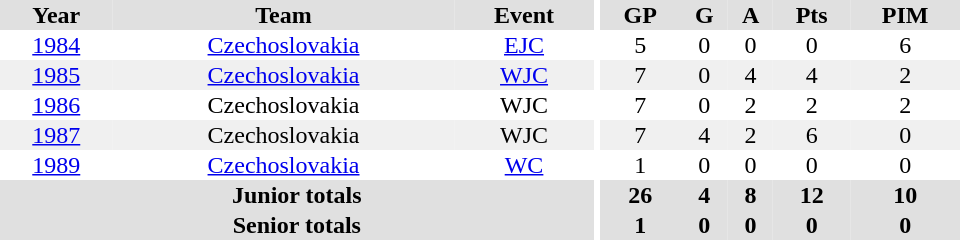<table border="0" cellpadding="1" cellspacing="0" ID="Table3" style="text-align:center; width:40em">
<tr bgcolor="#e0e0e0">
<th>Year</th>
<th>Team</th>
<th>Event</th>
<th rowspan="102" bgcolor="#ffffff"></th>
<th>GP</th>
<th>G</th>
<th>A</th>
<th>Pts</th>
<th>PIM</th>
</tr>
<tr>
<td><a href='#'>1984</a></td>
<td><a href='#'>Czechoslovakia</a></td>
<td><a href='#'>EJC</a></td>
<td>5</td>
<td>0</td>
<td>0</td>
<td>0</td>
<td>6</td>
</tr>
<tr bgcolor="#f0f0f0">
<td><a href='#'>1985</a></td>
<td><a href='#'>Czechoslovakia</a></td>
<td><a href='#'>WJC</a></td>
<td>7</td>
<td>0</td>
<td>4</td>
<td>4</td>
<td>2</td>
</tr>
<tr>
<td><a href='#'>1986</a></td>
<td>Czechoslovakia</td>
<td>WJC</td>
<td>7</td>
<td>0</td>
<td>2</td>
<td>2</td>
<td>2</td>
</tr>
<tr bgcolor="#f0f0f0">
<td><a href='#'>1987</a></td>
<td>Czechoslovakia</td>
<td>WJC</td>
<td>7</td>
<td>4</td>
<td>2</td>
<td>6</td>
<td>0</td>
</tr>
<tr>
<td><a href='#'>1989</a></td>
<td><a href='#'>Czechoslovakia</a></td>
<td><a href='#'>WC</a></td>
<td>1</td>
<td>0</td>
<td>0</td>
<td>0</td>
<td>0</td>
</tr>
<tr bgcolor="#e0e0e0">
<th colspan=3>Junior totals</th>
<th>26</th>
<th>4</th>
<th>8</th>
<th>12</th>
<th>10</th>
</tr>
<tr bgcolor="#e0e0e0">
<th colspan=3>Senior totals</th>
<th>1</th>
<th>0</th>
<th>0</th>
<th>0</th>
<th>0</th>
</tr>
</table>
